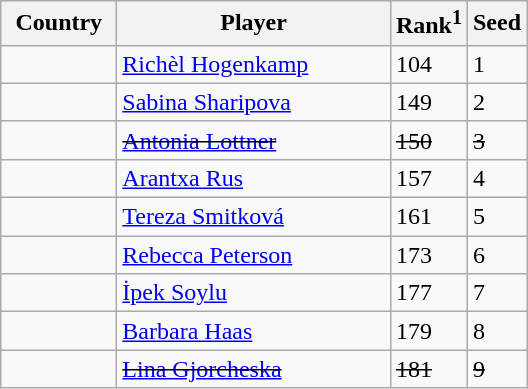<table class="sortable wikitable">
<tr>
<th width="70">Country</th>
<th width="175">Player</th>
<th>Rank<sup>1</sup></th>
<th>Seed</th>
</tr>
<tr>
<td></td>
<td><a href='#'>Richèl Hogenkamp</a></td>
<td>104</td>
<td>1</td>
</tr>
<tr>
<td></td>
<td><a href='#'>Sabina Sharipova</a></td>
<td>149</td>
<td>2</td>
</tr>
<tr>
<td><s></s></td>
<td><s><a href='#'>Antonia Lottner</a></s></td>
<td><s>150</s></td>
<td><s>3</s></td>
</tr>
<tr>
<td></td>
<td><a href='#'>Arantxa Rus</a></td>
<td>157</td>
<td>4</td>
</tr>
<tr>
<td></td>
<td><a href='#'>Tereza Smitková</a></td>
<td>161</td>
<td>5</td>
</tr>
<tr>
<td></td>
<td><a href='#'>Rebecca Peterson</a></td>
<td>173</td>
<td>6</td>
</tr>
<tr>
<td></td>
<td><a href='#'>İpek Soylu</a></td>
<td>177</td>
<td>7</td>
</tr>
<tr>
<td></td>
<td><a href='#'>Barbara Haas</a></td>
<td>179</td>
<td>8</td>
</tr>
<tr>
<td><s></s></td>
<td><s><a href='#'>Lina Gjorcheska</a></s></td>
<td><s>181</s></td>
<td><s>9</s></td>
</tr>
</table>
